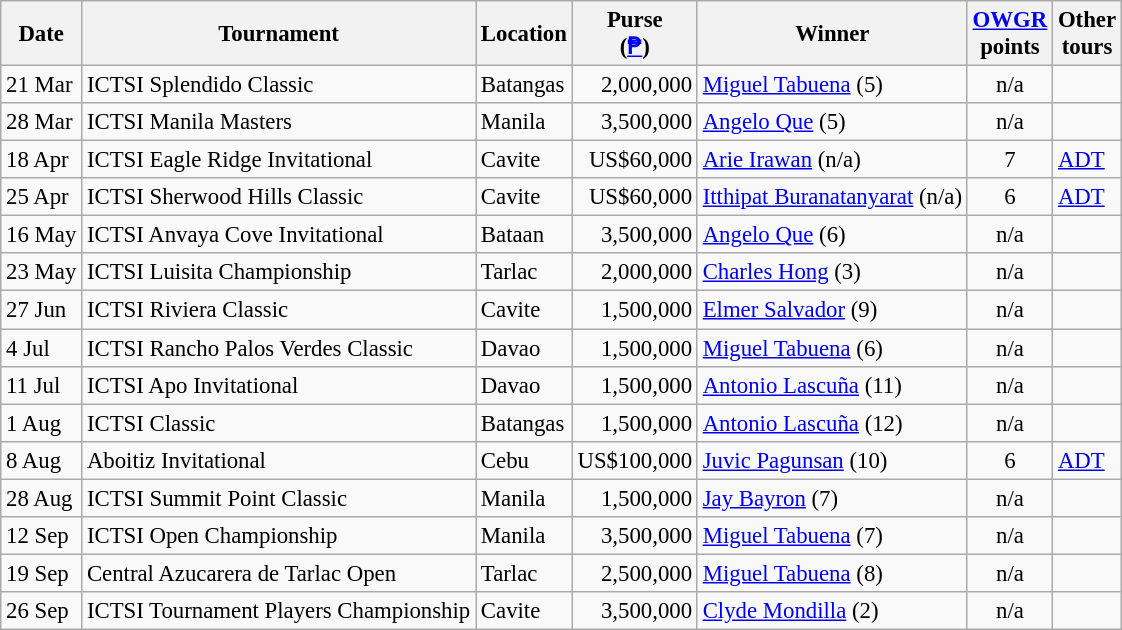<table class="wikitable" style="font-size:95%">
<tr>
<th>Date</th>
<th>Tournament</th>
<th>Location</th>
<th>Purse<br>(<a href='#'>₱</a>)</th>
<th>Winner</th>
<th><a href='#'>OWGR</a><br>points</th>
<th>Other<br>tours</th>
</tr>
<tr>
<td>21 Mar</td>
<td>ICTSI Splendido Classic</td>
<td>Batangas</td>
<td align=right>2,000,000</td>
<td> <a href='#'>Miguel Tabuena</a> (5)</td>
<td align=center>n/a</td>
<td></td>
</tr>
<tr>
<td>28 Mar</td>
<td>ICTSI Manila Masters</td>
<td>Manila</td>
<td align=right>3,500,000</td>
<td> <a href='#'>Angelo Que</a> (5)</td>
<td align=center>n/a</td>
<td></td>
</tr>
<tr>
<td>18 Apr</td>
<td>ICTSI Eagle Ridge Invitational</td>
<td>Cavite</td>
<td align=right>US$60,000</td>
<td> <a href='#'>Arie Irawan</a> (n/a)</td>
<td align=center>7</td>
<td><a href='#'>ADT</a></td>
</tr>
<tr>
<td>25 Apr</td>
<td>ICTSI Sherwood Hills Classic</td>
<td>Cavite</td>
<td align=right>US$60,000</td>
<td> <a href='#'>Itthipat Buranatanyarat</a> (n/a)</td>
<td align=center>6</td>
<td><a href='#'>ADT</a></td>
</tr>
<tr>
<td>16 May</td>
<td>ICTSI Anvaya Cove Invitational</td>
<td>Bataan</td>
<td align=right>3,500,000</td>
<td> <a href='#'>Angelo Que</a> (6)</td>
<td align=center>n/a</td>
<td></td>
</tr>
<tr>
<td>23 May</td>
<td>ICTSI Luisita Championship</td>
<td>Tarlac</td>
<td align=right>2,000,000</td>
<td> <a href='#'>Charles Hong</a> (3)</td>
<td align=center>n/a</td>
<td></td>
</tr>
<tr>
<td>27 Jun</td>
<td>ICTSI Riviera Classic</td>
<td>Cavite</td>
<td align=right>1,500,000</td>
<td> <a href='#'>Elmer Salvador</a> (9)</td>
<td align=center>n/a</td>
<td></td>
</tr>
<tr>
<td>4 Jul</td>
<td>ICTSI Rancho Palos Verdes Classic</td>
<td>Davao</td>
<td align=right>1,500,000</td>
<td> <a href='#'>Miguel Tabuena</a> (6)</td>
<td align=center>n/a</td>
<td></td>
</tr>
<tr>
<td>11 Jul</td>
<td>ICTSI Apo Invitational</td>
<td>Davao</td>
<td align=right>1,500,000</td>
<td> <a href='#'>Antonio Lascuña</a> (11)</td>
<td align=center>n/a</td>
<td></td>
</tr>
<tr>
<td>1 Aug</td>
<td>ICTSI Classic</td>
<td>Batangas</td>
<td align=right>1,500,000</td>
<td> <a href='#'>Antonio Lascuña</a> (12)</td>
<td align=center>n/a</td>
<td></td>
</tr>
<tr>
<td>8 Aug</td>
<td>Aboitiz Invitational</td>
<td>Cebu</td>
<td align=right>US$100,000</td>
<td> <a href='#'>Juvic Pagunsan</a> (10)</td>
<td align=center>6</td>
<td><a href='#'>ADT</a></td>
</tr>
<tr>
<td>28 Aug</td>
<td>ICTSI Summit Point Classic</td>
<td>Manila</td>
<td align=right>1,500,000</td>
<td> <a href='#'>Jay Bayron</a> (7)</td>
<td align=center>n/a</td>
<td></td>
</tr>
<tr>
<td>12 Sep</td>
<td>ICTSI Open Championship</td>
<td>Manila</td>
<td align=right>3,500,000</td>
<td> <a href='#'>Miguel Tabuena</a> (7)</td>
<td align=center>n/a</td>
<td></td>
</tr>
<tr>
<td>19 Sep</td>
<td>Central Azucarera de Tarlac Open</td>
<td>Tarlac</td>
<td align=right>2,500,000</td>
<td> <a href='#'>Miguel Tabuena</a> (8)</td>
<td align=center>n/a</td>
<td></td>
</tr>
<tr>
<td>26 Sep</td>
<td>ICTSI Tournament Players Championship</td>
<td>Cavite</td>
<td align=right>3,500,000</td>
<td> <a href='#'>Clyde Mondilla</a> (2)</td>
<td align=center>n/a</td>
<td></td>
</tr>
</table>
